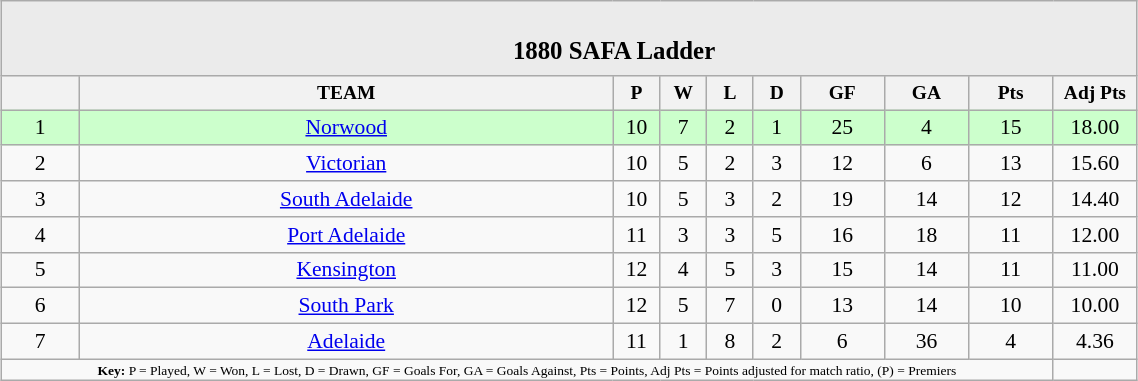<table class="wikitable" style="margin:1em auto; text-align: center; font-size: 90%; width: 60%">
<tr>
<td colspan="10" style="background: #EBEBEB;"><br><table border="0" width="100%" cellpadding="0" cellspacing="0">
<tr style="background: #EBEBEB;">
<td width="33%" style="border: 0;"></td>
<td style="border: 0; font-size: 115%;"><strong>1880 SAFA Ladder</strong></td>
<td width="25%" style="border: 0;"></td>
</tr>
</table>
</td>
</tr>
<tr style="text-align: center; font-size: 90%;">
<th></th>
<th>TEAM</th>
<th width="25">P</th>
<th width="25">W</th>
<th width="25">L</th>
<th width="25">D</th>
<th width="50">GF</th>
<th width="50">GA</th>
<th width="50">Pts</th>
<th width="50">Adj Pts</th>
</tr>
<tr style="background: #CCFFCC;">
<td>1</td>
<td><a href='#'>Norwood</a></td>
<td>10</td>
<td>7</td>
<td>2</td>
<td>1</td>
<td>25</td>
<td>4</td>
<td>15</td>
<td>18.00</td>
</tr>
<tr>
<td>2</td>
<td><a href='#'>Victorian</a></td>
<td>10</td>
<td>5</td>
<td>2</td>
<td>3</td>
<td>12</td>
<td>6</td>
<td>13</td>
<td>15.60</td>
</tr>
<tr>
<td>3</td>
<td><a href='#'>South Adelaide</a></td>
<td>10</td>
<td>5</td>
<td>3</td>
<td>2</td>
<td>19</td>
<td>14</td>
<td>12</td>
<td>14.40</td>
</tr>
<tr>
<td>4</td>
<td><a href='#'>Port Adelaide</a></td>
<td>11</td>
<td>3</td>
<td>3</td>
<td>5</td>
<td>16</td>
<td>18</td>
<td>11</td>
<td>12.00</td>
</tr>
<tr>
<td>5</td>
<td><a href='#'>Kensington</a></td>
<td>12</td>
<td>4</td>
<td>5</td>
<td>3</td>
<td>15</td>
<td>14</td>
<td>11</td>
<td>11.00</td>
</tr>
<tr>
<td>6</td>
<td><a href='#'>South Park</a></td>
<td>12</td>
<td>5</td>
<td>7</td>
<td>0</td>
<td>13</td>
<td>14</td>
<td>10</td>
<td>10.00</td>
</tr>
<tr>
<td>7</td>
<td><a href='#'>Adelaide</a></td>
<td>11</td>
<td>1</td>
<td>8</td>
<td>2</td>
<td>6</td>
<td>36</td>
<td>4</td>
<td>4.36</td>
</tr>
<tr style="font-size: xx-small;">
<td colspan="9"><strong>Key:</strong> P = Played, W = Won, L = Lost, D = Drawn, GF = Goals For, GA = Goals Against, Pts = Points, Adj Pts = Points adjusted for match ratio, (P) = Premiers</td>
<td></td>
</tr>
</table>
